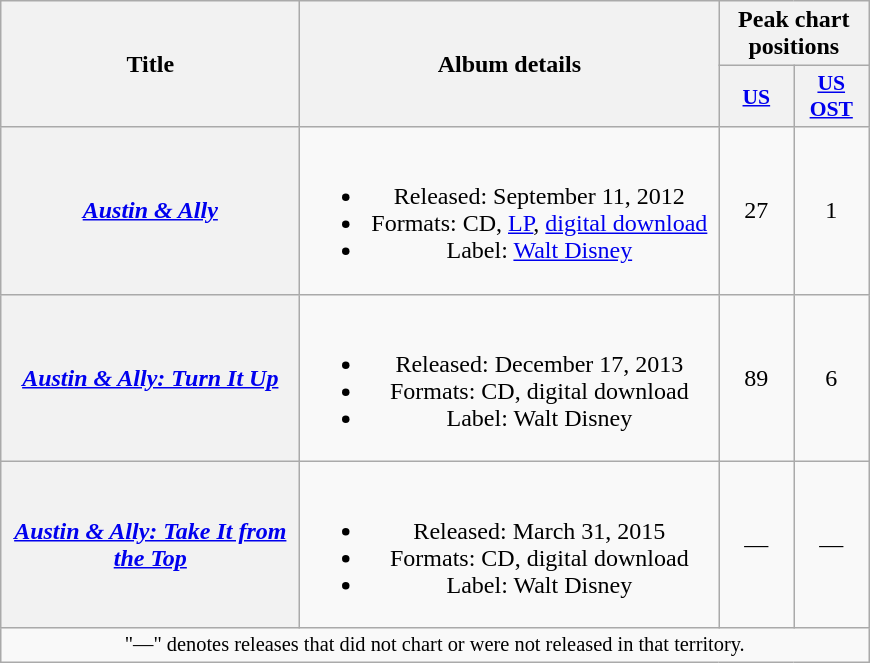<table class="wikitable plainrowheaders" style="text-align:center;">
<tr>
<th scope="col" rowspan="2" style="width: 12em;">Title</th>
<th scope="col" rowspan="2" style="width: 17em;">Album details</th>
<th scope="col" colspan="2">Peak chart positions</th>
</tr>
<tr>
<th scope="col" style="width: 3em; font-size: 90%;"><a href='#'>US</a><br></th>
<th scope="col" style="width: 3em; font-size: 90%;"><a href='#'>US<br>OST</a><br></th>
</tr>
<tr>
<th scope="row"><em><a href='#'>Austin & Ally</a></em></th>
<td><br><ul><li>Released: September 11, 2012</li><li>Formats: CD, <a href='#'>LP</a>, <a href='#'>digital download</a></li><li>Label: <a href='#'>Walt Disney</a></li></ul></td>
<td>27</td>
<td>1</td>
</tr>
<tr>
<th scope="row"><em><a href='#'>Austin & Ally: Turn It Up</a></em></th>
<td><br><ul><li>Released: December 17, 2013</li><li>Formats: CD, digital download</li><li>Label: Walt Disney</li></ul></td>
<td>89</td>
<td>6</td>
</tr>
<tr>
<th scope="row"><em><a href='#'>Austin & Ally: Take It from the Top</a></em></th>
<td><br><ul><li>Released: March 31, 2015</li><li>Formats: CD, digital download</li><li>Label: Walt Disney</li></ul></td>
<td>—</td>
<td>—</td>
</tr>
<tr>
<td align="center" colspan="4" style="font-size: 85%">"—" denotes releases that did not chart or were not released in that territory.</td>
</tr>
</table>
